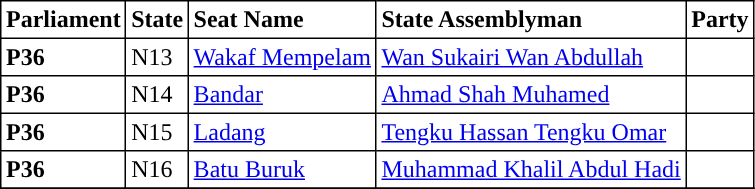<table class="toccolours sortable" border="1" cellpadding="3" style="border-collapse:collapse; text-align: left;">
<tr>
<th align="center">Parliament</th>
<th>State</th>
<th>Seat Name</th>
<th>State Assemblyman</th>
<th>Party</th>
</tr>
<tr>
<th align="left">P36</th>
<td>N13</td>
<td><a href='#'>Wakaf Mempelam</a></td>
<td><a href='#'>Wan Sukairi Wan Abdullah</a></td>
<td></td>
</tr>
<tr>
<th align="left">P36</th>
<td>N14</td>
<td><a href='#'>Bandar</a></td>
<td><a href='#'>Ahmad Shah Muhamed</a></td>
<td></td>
</tr>
<tr>
<th align="left">P36</th>
<td>N15</td>
<td><a href='#'>Ladang</a></td>
<td><a href='#'>Tengku Hassan Tengku Omar</a></td>
<td></td>
</tr>
<tr>
<th align="left">P36</th>
<td>N16</td>
<td><a href='#'>Batu Buruk</a></td>
<td><a href='#'>Muhammad Khalil Abdul Hadi</a></td>
<td></td>
</tr>
<tr>
</tr>
</table>
